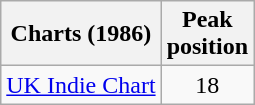<table class="wikitable sortable">
<tr>
<th>Charts (1986)</th>
<th>Peak<br>position</th>
</tr>
<tr>
<td><a href='#'>UK Indie Chart</a></td>
<td style="text-align:center;">18</td>
</tr>
</table>
